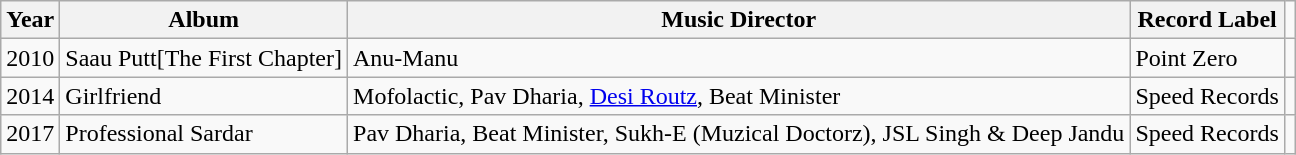<table class="wikitable">
<tr>
<th>Year</th>
<th>Album</th>
<th>Music Director</th>
<th>Record Label</th>
</tr>
<tr>
<td>2010</td>
<td>Saau Putt[The First Chapter]</td>
<td>Anu-Manu</td>
<td>Point Zero</td>
<td></td>
</tr>
<tr>
<td>2014</td>
<td>Girlfriend</td>
<td>Mofolactic, Pav Dharia, <a href='#'>Desi Routz</a>, Beat Minister</td>
<td>Speed Records</td>
<td></td>
</tr>
<tr>
<td>2017</td>
<td>Professional Sardar</td>
<td>Pav Dharia, Beat Minister, Sukh-E (Muzical Doctorz), JSL Singh & Deep Jandu</td>
<td>Speed Records</td>
<td></td>
</tr>
</table>
